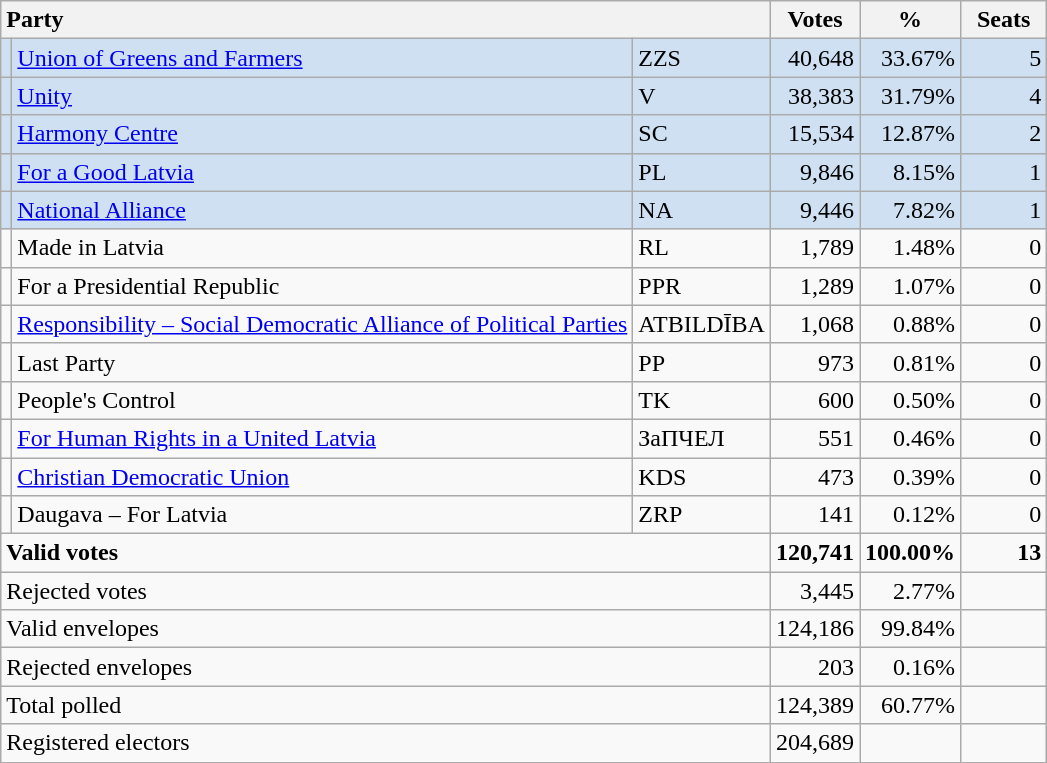<table class="wikitable" border="1" style="text-align:right;">
<tr>
<th style="text-align:left;" colspan=3>Party</th>
<th align=center width="50">Votes</th>
<th align=center width="50">%</th>
<th align=center width="50">Seats</th>
</tr>
<tr style="background:#CEE0F2;">
<td></td>
<td align=left><a href='#'>Union of Greens and Farmers</a></td>
<td align=left>ZZS</td>
<td>40,648</td>
<td>33.67%</td>
<td>5</td>
</tr>
<tr style="background:#CEE0F2;">
<td></td>
<td align=left><a href='#'>Unity</a></td>
<td align=left>V</td>
<td>38,383</td>
<td>31.79%</td>
<td>4</td>
</tr>
<tr style="background:#CEE0F2;">
<td></td>
<td align=left><a href='#'>Harmony Centre</a></td>
<td align=left>SC</td>
<td>15,534</td>
<td>12.87%</td>
<td>2</td>
</tr>
<tr style="background:#CEE0F2;">
<td></td>
<td align=left><a href='#'>For a Good Latvia</a></td>
<td align=left>PL</td>
<td>9,846</td>
<td>8.15%</td>
<td>1</td>
</tr>
<tr style="background:#CEE0F2;">
<td></td>
<td align=left><a href='#'>National Alliance</a></td>
<td align=left>NA</td>
<td>9,446</td>
<td>7.82%</td>
<td>1</td>
</tr>
<tr>
<td></td>
<td align=left>Made in Latvia</td>
<td align=left>RL</td>
<td>1,789</td>
<td>1.48%</td>
<td>0</td>
</tr>
<tr>
<td></td>
<td align=left>For a Presidential Republic</td>
<td align=left>PPR</td>
<td>1,289</td>
<td>1.07%</td>
<td>0</td>
</tr>
<tr>
<td></td>
<td align=left><a href='#'>Responsibility – Social Democratic Alliance of Political Parties</a></td>
<td align=left>ATBILDĪBA</td>
<td>1,068</td>
<td>0.88%</td>
<td>0</td>
</tr>
<tr>
<td></td>
<td align=left>Last Party</td>
<td align=left>PP</td>
<td>973</td>
<td>0.81%</td>
<td>0</td>
</tr>
<tr>
<td></td>
<td align=left>People's Control</td>
<td align=left>TK</td>
<td>600</td>
<td>0.50%</td>
<td>0</td>
</tr>
<tr>
<td></td>
<td align=left><a href='#'>For Human Rights in a United Latvia</a></td>
<td align=left>ЗаПЧЕЛ</td>
<td>551</td>
<td>0.46%</td>
<td>0</td>
</tr>
<tr>
<td></td>
<td align=left><a href='#'>Christian Democratic Union</a></td>
<td align=left>KDS</td>
<td>473</td>
<td>0.39%</td>
<td>0</td>
</tr>
<tr>
<td></td>
<td align=left>Daugava – For Latvia</td>
<td align=left>ZRP</td>
<td>141</td>
<td>0.12%</td>
<td>0</td>
</tr>
<tr style="font-weight:bold">
<td align=left colspan=3>Valid votes</td>
<td>120,741</td>
<td>100.00%</td>
<td>13</td>
</tr>
<tr>
<td align=left colspan=3>Rejected votes</td>
<td>3,445</td>
<td>2.77%</td>
<td></td>
</tr>
<tr>
<td align=left colspan=3>Valid envelopes</td>
<td>124,186</td>
<td>99.84%</td>
<td></td>
</tr>
<tr>
<td align=left colspan=3>Rejected envelopes</td>
<td>203</td>
<td>0.16%</td>
<td></td>
</tr>
<tr>
<td align=left colspan=3>Total polled</td>
<td>124,389</td>
<td>60.77%</td>
<td></td>
</tr>
<tr>
<td align=left colspan=3>Registered electors</td>
<td>204,689</td>
<td></td>
<td></td>
</tr>
</table>
